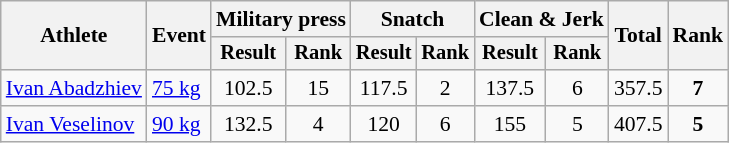<table class="wikitable" style="font-size:90%">
<tr>
<th rowspan="2">Athlete</th>
<th rowspan="2">Event</th>
<th colspan="2">Military press</th>
<th colspan="2">Snatch</th>
<th colspan="2">Clean & Jerk</th>
<th rowspan="2">Total</th>
<th rowspan="2">Rank</th>
</tr>
<tr style="font-size:95%">
<th>Result</th>
<th>Rank</th>
<th>Result</th>
<th>Rank</th>
<th>Result</th>
<th>Rank</th>
</tr>
<tr align=center>
<td align=left><a href='#'>Ivan Abadzhiev</a></td>
<td style="text-align:left;" rowspan="1"><a href='#'>75 kg</a></td>
<td>102.5</td>
<td>15</td>
<td>117.5</td>
<td>2</td>
<td>137.5</td>
<td>6</td>
<td>357.5</td>
<td><strong>7</strong></td>
</tr>
<tr align=center>
<td align=left><a href='#'>Ivan Veselinov</a></td>
<td style="text-align:left;" rowspan="1"><a href='#'>90 kg</a></td>
<td>132.5</td>
<td>4</td>
<td>120</td>
<td>6</td>
<td>155</td>
<td>5</td>
<td>407.5</td>
<td><strong>5</strong></td>
</tr>
</table>
